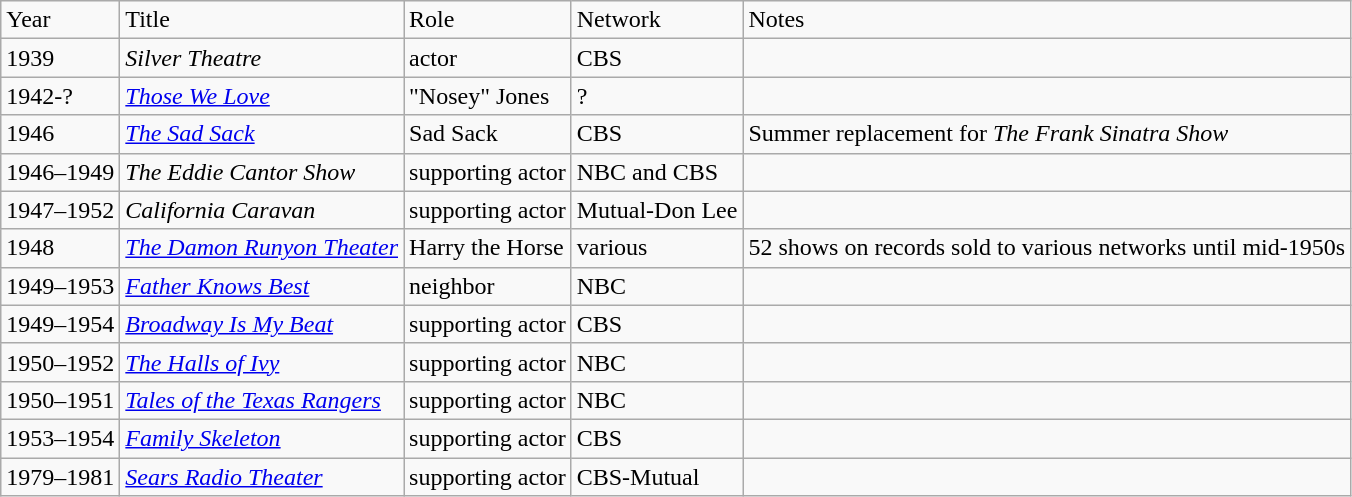<table class="wikitable sortable">
<tr>
<td>Year</td>
<td>Title</td>
<td>Role</td>
<td>Network</td>
<td class="unsortable">Notes</td>
</tr>
<tr>
<td>1939</td>
<td><em>Silver Theatre</em></td>
<td>actor</td>
<td>CBS</td>
<td></td>
</tr>
<tr>
<td>1942-?</td>
<td><em><a href='#'>Those We Love</a></em></td>
<td>"Nosey" Jones</td>
<td>?</td>
<td></td>
</tr>
<tr>
<td>1946</td>
<td><em><a href='#'>The Sad Sack</a></em></td>
<td>Sad Sack</td>
<td>CBS</td>
<td>Summer replacement for <em>The Frank Sinatra Show</em></td>
</tr>
<tr>
<td>1946–1949</td>
<td><em>The Eddie Cantor Show</em></td>
<td>supporting actor</td>
<td>NBC and CBS</td>
<td></td>
</tr>
<tr>
<td>1947–1952</td>
<td><em>California Caravan</em></td>
<td>supporting actor</td>
<td>Mutual-Don Lee</td>
<td></td>
</tr>
<tr>
<td>1948</td>
<td><em><a href='#'>The Damon Runyon Theater</a></em></td>
<td>Harry the Horse</td>
<td>various</td>
<td>52 shows on records sold to various networks until mid-1950s</td>
</tr>
<tr>
<td>1949–1953</td>
<td><em><a href='#'>Father Knows Best</a></em></td>
<td>neighbor</td>
<td>NBC</td>
<td></td>
</tr>
<tr>
<td>1949–1954</td>
<td><em><a href='#'>Broadway Is My Beat</a></em></td>
<td>supporting actor</td>
<td>CBS</td>
<td></td>
</tr>
<tr>
<td>1950–1952</td>
<td><em><a href='#'>The Halls of Ivy</a></em></td>
<td>supporting actor</td>
<td>NBC</td>
<td></td>
</tr>
<tr>
<td>1950–1951</td>
<td><em><a href='#'>Tales of the Texas Rangers</a></em></td>
<td>supporting actor</td>
<td>NBC</td>
<td></td>
</tr>
<tr>
<td>1953–1954</td>
<td><em><a href='#'>Family Skeleton</a></em></td>
<td>supporting actor</td>
<td>CBS</td>
<td></td>
</tr>
<tr>
<td>1979–1981</td>
<td><em><a href='#'>Sears Radio Theater</a></em></td>
<td>supporting actor</td>
<td>CBS-Mutual</td>
<td></td>
</tr>
</table>
